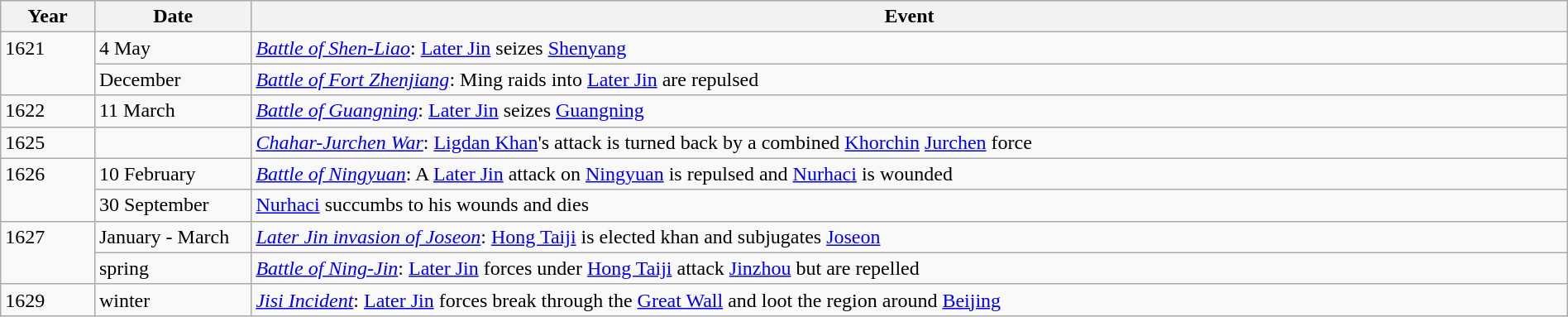<table class="wikitable" style="width:100%;">
<tr>
<th style="width:6%">Year</th>
<th style="width:10%">Date</th>
<th>Event</th>
</tr>
<tr>
<td rowspan="2" style="vertical-align:top;">1621</td>
<td>4 May</td>
<td><em><a href='#'>Battle of Shen-Liao</a></em>: <a href='#'>Later Jin</a> seizes <a href='#'>Shenyang</a></td>
</tr>
<tr>
<td>December</td>
<td><em><a href='#'>Battle of Fort Zhenjiang</a></em>: Ming raids into <a href='#'>Later Jin</a> are repulsed</td>
</tr>
<tr>
<td>1622</td>
<td>11 March</td>
<td><em><a href='#'>Battle of Guangning</a></em>: <a href='#'>Later Jin</a> seizes <a href='#'>Guangning</a></td>
</tr>
<tr>
<td>1625</td>
<td></td>
<td><em><a href='#'>Chahar-Jurchen War</a></em>: <a href='#'>Ligdan Khan</a>'s attack is turned back by a combined <a href='#'>Khorchin</a> <a href='#'>Jurchen</a> force</td>
</tr>
<tr>
<td rowspan="2" style="vertical-align:top;">1626</td>
<td>10 February</td>
<td><em><a href='#'>Battle of Ningyuan</a></em>: A <a href='#'>Later Jin</a> attack on <a href='#'>Ningyuan</a> is repulsed and <a href='#'>Nurhaci</a> is wounded</td>
</tr>
<tr>
<td>30 September</td>
<td><a href='#'>Nurhaci</a> succumbs to his wounds and dies</td>
</tr>
<tr>
<td rowspan="2" style="vertical-align:top;">1627</td>
<td>January - March</td>
<td><em><a href='#'>Later Jin invasion of Joseon</a></em>: <a href='#'>Hong Taiji</a> is elected khan and subjugates <a href='#'>Joseon</a></td>
</tr>
<tr>
<td>spring</td>
<td><em><a href='#'>Battle of Ning-Jin</a></em>: <a href='#'>Later Jin</a> forces under <a href='#'>Hong Taiji</a> attack <a href='#'>Jinzhou</a> but are repelled</td>
</tr>
<tr>
<td>1629</td>
<td>winter</td>
<td><em><a href='#'>Jisi Incident</a></em>: <a href='#'>Later Jin</a> forces break through the <a href='#'>Great Wall</a> and loot the region around <a href='#'>Beijing</a></td>
</tr>
</table>
